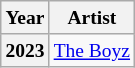<table class="wikitable mw-collapsible mw-collapsed" style="font-size:small; text-align:center">
<tr>
<th>Year</th>
<th>Artist</th>
</tr>
<tr>
<th>2023</th>
<td><a href='#'>The Boyz</a></td>
</tr>
</table>
